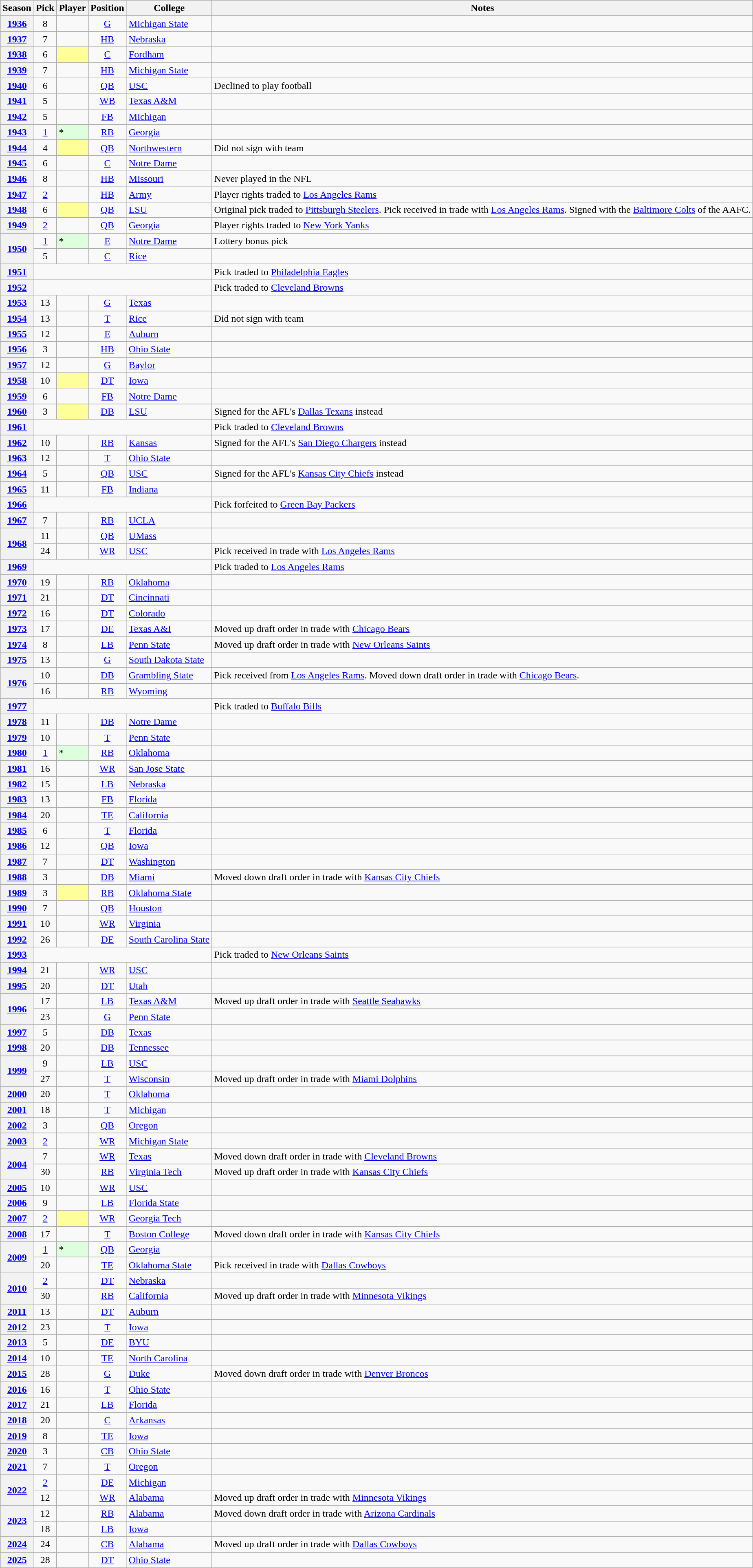<table class="wikitable sortable">
<tr>
<th scope="col">Season</th>
<th scope="col">Pick</th>
<th scope="col">Player</th>
<th scope="col">Position</th>
<th scope="col">College</th>
<th scope="col" class= "unsortable">Notes</th>
</tr>
<tr>
<th scope="row"><a href='#'>1936</a></th>
<td align="center">8</td>
<td></td>
<td align="center"><a href='#'>G</a></td>
<td><a href='#'>Michigan State</a></td>
<td></td>
</tr>
<tr>
<th scope="row"><a href='#'>1937</a></th>
<td align="center">7</td>
<td></td>
<td align="center"><a href='#'>HB</a></td>
<td><a href='#'>Nebraska</a></td>
<td></td>
</tr>
<tr>
<th scope="row"><a href='#'>1938</a></th>
<td align="center">6</td>
<td style="background-color: #FFFF99;"></td>
<td align="center"><a href='#'>C</a></td>
<td><a href='#'>Fordham</a></td>
<td></td>
</tr>
<tr>
<th scope="row"><a href='#'>1939</a></th>
<td align="center">7</td>
<td></td>
<td align="center"><a href='#'>HB</a></td>
<td><a href='#'>Michigan State</a></td>
<td></td>
</tr>
<tr>
<th scope="row"><a href='#'>1940</a></th>
<td align="center">6</td>
<td></td>
<td align="center"><a href='#'>QB</a></td>
<td><a href='#'>USC</a></td>
<td>Declined to play football</td>
</tr>
<tr>
<th scope="row"><a href='#'>1941</a></th>
<td align="center">5</td>
<td></td>
<td align="center"><a href='#'>WB</a></td>
<td><a href='#'>Texas A&M</a></td>
<td></td>
</tr>
<tr>
<th scope="row"><a href='#'>1942</a></th>
<td align="center">5</td>
<td></td>
<td align="center"><a href='#'>FB</a></td>
<td><a href='#'>Michigan</a></td>
<td></td>
</tr>
<tr>
<th scope="row"><a href='#'>1943</a></th>
<td align="center"><a href='#'>1</a></td>
<td style="background-color: #DDFFDD;">*</td>
<td align="center"><a href='#'>RB</a></td>
<td><a href='#'>Georgia</a></td>
<td></td>
</tr>
<tr>
<th scope="row"><a href='#'>1944</a></th>
<td align="center">4</td>
<td style="background-color: #FFFF99;"></td>
<td align="center"><a href='#'>QB</a></td>
<td><a href='#'>Northwestern</a></td>
<td>Did not sign with team</td>
</tr>
<tr>
<th scope="row"><a href='#'>1945</a></th>
<td align="center">6</td>
<td></td>
<td align="center"><a href='#'>C</a></td>
<td><a href='#'>Notre Dame</a></td>
<td></td>
</tr>
<tr>
<th scope="row"><a href='#'>1946</a></th>
<td align="center">8</td>
<td></td>
<td align="center"><a href='#'>HB</a></td>
<td><a href='#'>Missouri</a></td>
<td>Never played in the NFL</td>
</tr>
<tr>
<th scope="row"><a href='#'>1947</a></th>
<td align="center"><a href='#'>2</a></td>
<td></td>
<td align="center"><a href='#'>HB</a></td>
<td><a href='#'>Army</a></td>
<td>Player rights traded to <a href='#'>Los Angeles Rams</a></td>
</tr>
<tr>
<th scope="row"><a href='#'>1948</a></th>
<td align="center">6</td>
<td style="background-color: #FFFF99;"></td>
<td align="center"><a href='#'>QB</a></td>
<td><a href='#'>LSU</a></td>
<td>Original pick traded to <a href='#'>Pittsburgh Steelers</a>. Pick received in trade with <a href='#'>Los Angeles Rams</a>. Signed with the <a href='#'>Baltimore Colts</a> of the AAFC.</td>
</tr>
<tr>
<th scope="row"><a href='#'>1949</a></th>
<td align="center"><a href='#'>2</a></td>
<td></td>
<td align="center"><a href='#'>QB</a></td>
<td><a href='#'>Georgia</a></td>
<td>Player rights traded to <a href='#'>New York Yanks</a></td>
</tr>
<tr>
<th scope="rowgroup" rowspan="2"><a href='#'>1950</a></th>
<td align="center"><a href='#'>1</a></td>
<td style="background-color: #DDFFDD;">*</td>
<td align="center"><a href='#'>E</a></td>
<td><a href='#'>Notre Dame</a></td>
<td>Lottery bonus pick</td>
</tr>
<tr>
<td align="center">5</td>
<td></td>
<td align="center"><a href='#'>C</a></td>
<td><a href='#'>Rice</a></td>
<td></td>
</tr>
<tr>
<th scope="row"><a href='#'>1951</a></th>
<td colspan=4 align="center"><em></em></td>
<td>Pick traded to <a href='#'>Philadelphia Eagles</a></td>
</tr>
<tr>
<th scope="row"><a href='#'>1952</a></th>
<td colspan=4 align="center"><em></em></td>
<td>Pick traded to <a href='#'>Cleveland Browns</a></td>
</tr>
<tr>
<th scope="row"><a href='#'>1953</a></th>
<td align="center">13</td>
<td></td>
<td align="center"><a href='#'>G</a></td>
<td><a href='#'>Texas</a></td>
<td></td>
</tr>
<tr>
<th scope="row"><a href='#'>1954</a></th>
<td align="center">13</td>
<td></td>
<td align="center"><a href='#'>T</a></td>
<td><a href='#'>Rice</a></td>
<td>Did not sign with team</td>
</tr>
<tr>
<th scope="row"><a href='#'>1955</a></th>
<td align="center">12</td>
<td></td>
<td align="center"><a href='#'>E</a></td>
<td><a href='#'>Auburn</a></td>
<td></td>
</tr>
<tr>
<th scope="row"><a href='#'>1956</a></th>
<td align="center">3</td>
<td></td>
<td align="center"><a href='#'>HB</a></td>
<td><a href='#'>Ohio State</a></td>
<td></td>
</tr>
<tr>
<th scope="row"><a href='#'>1957</a></th>
<td align="center">12</td>
<td></td>
<td align="center"><a href='#'>G</a></td>
<td><a href='#'>Baylor</a></td>
<td></td>
</tr>
<tr>
<th scope="row"><a href='#'>1958</a></th>
<td align="center">10</td>
<td style="background-color: #FFFF99;"></td>
<td align="center"><a href='#'>DT</a></td>
<td><a href='#'>Iowa</a></td>
<td></td>
</tr>
<tr>
<th scope="row"><a href='#'>1959</a></th>
<td align="center">6</td>
<td></td>
<td align="center"><a href='#'>FB</a></td>
<td><a href='#'>Notre Dame</a></td>
<td></td>
</tr>
<tr>
<th scope="row"><a href='#'>1960</a></th>
<td align="center">3</td>
<td style="background-color: #FFFF99;"></td>
<td align="center"><a href='#'>DB</a></td>
<td><a href='#'>LSU</a></td>
<td>Signed for the AFL's <a href='#'>Dallas Texans</a> instead</td>
</tr>
<tr>
<th scope="row"><a href='#'>1961</a></th>
<td colspan=4 align="center"><em></em></td>
<td>Pick traded to <a href='#'>Cleveland Browns</a></td>
</tr>
<tr>
<th scope="row"><a href='#'>1962</a></th>
<td align="center">10</td>
<td></td>
<td align="center"><a href='#'>RB</a></td>
<td><a href='#'>Kansas</a></td>
<td>Signed for the AFL's <a href='#'>San Diego Chargers</a> instead</td>
</tr>
<tr>
<th scope="row"><a href='#'>1963</a></th>
<td align="center">12</td>
<td></td>
<td align="center"><a href='#'>T</a></td>
<td><a href='#'>Ohio State</a></td>
<td></td>
</tr>
<tr>
<th scope="row"><a href='#'>1964</a></th>
<td align="center">5</td>
<td></td>
<td align="center"><a href='#'>QB</a></td>
<td><a href='#'>USC</a></td>
<td>Signed for the AFL's <a href='#'>Kansas City Chiefs</a> instead</td>
</tr>
<tr>
<th scope="row"><a href='#'>1965</a></th>
<td align="center">11</td>
<td></td>
<td align="center"><a href='#'>FB</a></td>
<td><a href='#'>Indiana</a></td>
<td></td>
</tr>
<tr>
<th scope="row"><a href='#'>1966</a></th>
<td colspan=4 align="center"><em></em></td>
<td>Pick forfeited to <a href='#'>Green Bay Packers</a></td>
</tr>
<tr>
<th scope="row"><a href='#'>1967</a></th>
<td align="center">7</td>
<td></td>
<td align="center"><a href='#'>RB</a></td>
<td><a href='#'>UCLA</a></td>
<td></td>
</tr>
<tr>
<th scope="rowgroup" rowspan="2"><a href='#'>1968</a></th>
<td align="center">11</td>
<td></td>
<td align="center"><a href='#'>QB</a></td>
<td><a href='#'>UMass</a></td>
<td></td>
</tr>
<tr>
<td align="center">24</td>
<td></td>
<td align="center"><a href='#'>WR</a></td>
<td><a href='#'>USC</a></td>
<td>Pick received in trade with <a href='#'>Los Angeles Rams</a></td>
</tr>
<tr>
<th scope="row"><a href='#'>1969</a></th>
<td colspan=4 align="center"><em></em></td>
<td>Pick traded to <a href='#'>Los Angeles Rams</a></td>
</tr>
<tr>
<th scope="row"><a href='#'>1970</a></th>
<td align="center">19</td>
<td></td>
<td align="center"><a href='#'>RB</a></td>
<td><a href='#'>Oklahoma</a></td>
<td></td>
</tr>
<tr>
<th scope="row"><a href='#'>1971</a></th>
<td align="center">21</td>
<td></td>
<td align="center"><a href='#'>DT</a></td>
<td><a href='#'>Cincinnati</a></td>
<td></td>
</tr>
<tr>
<th scope="row"><a href='#'>1972</a></th>
<td align="center">16</td>
<td></td>
<td align="center"><a href='#'>DT</a></td>
<td><a href='#'>Colorado</a></td>
<td></td>
</tr>
<tr>
<th scope="row"><a href='#'>1973</a></th>
<td align="center">17</td>
<td></td>
<td align="center"><a href='#'>DE</a></td>
<td><a href='#'>Texas A&I</a></td>
<td>Moved up draft order in trade with <a href='#'>Chicago Bears</a></td>
</tr>
<tr>
<th scope="row"><a href='#'>1974</a></th>
<td align="center">8</td>
<td></td>
<td align="center"><a href='#'>LB</a></td>
<td><a href='#'>Penn State</a></td>
<td>Moved up draft order in trade with <a href='#'>New Orleans Saints</a></td>
</tr>
<tr>
<th scope="row"><a href='#'>1975</a></th>
<td align="center">13</td>
<td></td>
<td align="center"><a href='#'>G</a></td>
<td><a href='#'>South Dakota State</a></td>
<td></td>
</tr>
<tr>
<th scope="rowgroup" rowspan="2"><a href='#'>1976</a></th>
<td align="center">10</td>
<td></td>
<td align="center"><a href='#'>DB</a></td>
<td><a href='#'>Grambling State</a></td>
<td>Pick received from <a href='#'>Los Angeles Rams</a>. Moved down draft order in trade with <a href='#'>Chicago Bears</a>.</td>
</tr>
<tr>
<td align="center">16</td>
<td></td>
<td align="center"><a href='#'>RB</a></td>
<td><a href='#'>Wyoming</a></td>
<td></td>
</tr>
<tr>
<th scope="row"><a href='#'>1977</a></th>
<td colspan=4 align="center"><em></em></td>
<td>Pick traded to <a href='#'>Buffalo Bills</a></td>
</tr>
<tr>
<th scope="row"><a href='#'>1978</a></th>
<td align="center">11</td>
<td></td>
<td align="center"><a href='#'>DB</a></td>
<td><a href='#'>Notre Dame</a></td>
<td></td>
</tr>
<tr>
<th scope="row"><a href='#'>1979</a></th>
<td align="center">10</td>
<td></td>
<td align="center"><a href='#'>T</a></td>
<td><a href='#'>Penn State</a></td>
<td></td>
</tr>
<tr>
<th scope="row"><a href='#'>1980</a></th>
<td align="center"><a href='#'>1</a></td>
<td style="background-color: #DDFFDD;">*</td>
<td align="center"><a href='#'>RB</a></td>
<td><a href='#'>Oklahoma</a></td>
<td></td>
</tr>
<tr>
<th scope="row"><a href='#'>1981</a></th>
<td align="center">16</td>
<td></td>
<td align="center"><a href='#'>WR</a></td>
<td><a href='#'>San Jose State</a></td>
<td></td>
</tr>
<tr>
<th scope="row"><a href='#'>1982</a></th>
<td align="center">15</td>
<td></td>
<td align="center"><a href='#'>LB</a></td>
<td><a href='#'>Nebraska</a></td>
<td></td>
</tr>
<tr>
<th scope="row"><a href='#'>1983</a></th>
<td align="center">13</td>
<td></td>
<td align="center"><a href='#'>FB</a></td>
<td><a href='#'>Florida</a></td>
<td></td>
</tr>
<tr>
<th scope="row"><a href='#'>1984</a></th>
<td align="center">20</td>
<td></td>
<td align="center"><a href='#'>TE</a></td>
<td><a href='#'>California</a></td>
<td></td>
</tr>
<tr>
<th scope="row"><a href='#'>1985</a></th>
<td align="center">6</td>
<td></td>
<td align="center"><a href='#'>T</a></td>
<td><a href='#'>Florida</a></td>
<td></td>
</tr>
<tr>
<th scope="row"><a href='#'>1986</a></th>
<td align="center">12</td>
<td></td>
<td align="center"><a href='#'>QB</a></td>
<td><a href='#'>Iowa</a></td>
<td></td>
</tr>
<tr>
<th scope="row"><a href='#'>1987</a></th>
<td align="center">7</td>
<td></td>
<td align="center"><a href='#'>DT</a></td>
<td><a href='#'>Washington</a></td>
<td></td>
</tr>
<tr>
<th scope="row"><a href='#'>1988</a></th>
<td align="center">3</td>
<td></td>
<td align="center"><a href='#'>DB</a></td>
<td><a href='#'>Miami</a></td>
<td>Moved down draft order in trade with <a href='#'>Kansas City Chiefs</a></td>
</tr>
<tr>
<th scope="row"><a href='#'>1989</a></th>
<td align="center">3</td>
<td style="background-color: #FFFF99;"></td>
<td align="center"><a href='#'>RB</a></td>
<td><a href='#'>Oklahoma State</a></td>
<td></td>
</tr>
<tr>
<th scope="row"><a href='#'>1990</a></th>
<td align="center">7</td>
<td></td>
<td align="center"><a href='#'>QB</a></td>
<td><a href='#'>Houston</a></td>
<td></td>
</tr>
<tr>
<th scope="row"><a href='#'>1991</a></th>
<td align="center">10</td>
<td></td>
<td align="center"><a href='#'>WR</a></td>
<td><a href='#'>Virginia</a></td>
<td></td>
</tr>
<tr>
<th scope="row"><a href='#'>1992</a></th>
<td align="center">26</td>
<td></td>
<td align="center"><a href='#'>DE</a></td>
<td><a href='#'>South Carolina State</a></td>
<td></td>
</tr>
<tr>
<th scope="row"><a href='#'>1993</a></th>
<td colspan=4 align="center"><em></em></td>
<td>Pick traded to <a href='#'>New Orleans Saints</a></td>
</tr>
<tr>
<th scope="row"><a href='#'>1994</a></th>
<td align="center">21</td>
<td></td>
<td align="center"><a href='#'>WR</a></td>
<td><a href='#'>USC</a></td>
<td></td>
</tr>
<tr>
<th scope="row"><a href='#'>1995</a></th>
<td align="center">20</td>
<td></td>
<td align="center"><a href='#'>DT</a></td>
<td><a href='#'>Utah</a></td>
<td></td>
</tr>
<tr>
<th scope="rowgroup" rowspan="2"><a href='#'>1996</a></th>
<td align="center">17</td>
<td></td>
<td align="center"><a href='#'>LB</a></td>
<td><a href='#'>Texas A&M</a></td>
<td>Moved up draft order in trade with <a href='#'>Seattle Seahawks</a></td>
</tr>
<tr>
<td align="center">23</td>
<td></td>
<td align="center"><a href='#'>G</a></td>
<td><a href='#'>Penn State</a></td>
<td></td>
</tr>
<tr>
<th scope="row"><a href='#'>1997</a></th>
<td align="center">5</td>
<td></td>
<td align="center"><a href='#'>DB</a></td>
<td><a href='#'>Texas</a></td>
<td></td>
</tr>
<tr>
<th scope="row"><a href='#'>1998</a></th>
<td align="center">20</td>
<td></td>
<td align="center"><a href='#'>DB</a></td>
<td><a href='#'>Tennessee</a></td>
<td></td>
</tr>
<tr>
<th scope="rowgroup" rowspan="2"><a href='#'>1999</a></th>
<td align="center">9</td>
<td></td>
<td align="center"><a href='#'>LB</a></td>
<td><a href='#'>USC</a></td>
<td></td>
</tr>
<tr>
<td align="center">27</td>
<td></td>
<td align="center"><a href='#'>T</a></td>
<td><a href='#'>Wisconsin</a></td>
<td>Moved up draft order in trade with <a href='#'>Miami Dolphins</a></td>
</tr>
<tr>
<th scope="row"><a href='#'>2000</a></th>
<td align="center">20</td>
<td></td>
<td align="center"><a href='#'>T</a></td>
<td><a href='#'>Oklahoma</a></td>
<td></td>
</tr>
<tr>
<th scope="row"><a href='#'>2001</a></th>
<td align="center">18</td>
<td></td>
<td align="center"><a href='#'>T</a></td>
<td><a href='#'>Michigan</a></td>
<td></td>
</tr>
<tr>
<th scope="row"><a href='#'>2002</a></th>
<td align="center">3</td>
<td></td>
<td align="center"><a href='#'>QB</a></td>
<td><a href='#'>Oregon</a></td>
<td></td>
</tr>
<tr>
<th scope="row"><a href='#'>2003</a></th>
<td align="center"><a href='#'>2</a></td>
<td></td>
<td align="center"><a href='#'>WR</a></td>
<td><a href='#'>Michigan State</a></td>
<td></td>
</tr>
<tr>
<th scope="rowgroup" rowspan="2"><a href='#'>2004</a></th>
<td align="center">7</td>
<td></td>
<td align="center"><a href='#'>WR</a></td>
<td><a href='#'>Texas</a></td>
<td>Moved down draft order in trade with <a href='#'>Cleveland Browns</a></td>
</tr>
<tr>
<td align="center">30</td>
<td></td>
<td align="center"><a href='#'>RB</a></td>
<td><a href='#'>Virginia Tech</a></td>
<td>Moved up draft order in trade with <a href='#'>Kansas City Chiefs</a></td>
</tr>
<tr>
<th scope="row"><a href='#'>2005</a></th>
<td align="center">10</td>
<td></td>
<td align="center"><a href='#'>WR</a></td>
<td><a href='#'>USC</a></td>
<td></td>
</tr>
<tr>
<th scope="row"><a href='#'>2006</a></th>
<td align="center">9</td>
<td></td>
<td align="center"><a href='#'>LB</a></td>
<td><a href='#'>Florida State</a></td>
<td></td>
</tr>
<tr>
<th scope="row"><a href='#'>2007</a></th>
<td align="center"><a href='#'>2</a></td>
<td style="background-color: #FFFF99;"></td>
<td align="center"><a href='#'>WR</a></td>
<td><a href='#'>Georgia Tech</a></td>
<td></td>
</tr>
<tr>
<th scope="row"><a href='#'>2008</a></th>
<td align="center">17</td>
<td></td>
<td align="center"><a href='#'>T</a></td>
<td><a href='#'>Boston College</a></td>
<td>Moved down draft order in trade with <a href='#'>Kansas City Chiefs</a></td>
</tr>
<tr>
<th scope="rowgroup" rowspan="2"><a href='#'>2009</a></th>
<td align="center"><a href='#'>1</a></td>
<td style="background-color: #DDFFDD;">*</td>
<td align="center"><a href='#'>QB</a></td>
<td><a href='#'>Georgia</a></td>
<td></td>
</tr>
<tr>
<td align="center">20</td>
<td></td>
<td align="center"><a href='#'>TE</a></td>
<td><a href='#'>Oklahoma State</a></td>
<td>Pick received in trade with <a href='#'>Dallas Cowboys</a></td>
</tr>
<tr>
<th scope="rowgroup" rowspan="2"><a href='#'>2010</a></th>
<td align="center"><a href='#'>2</a></td>
<td></td>
<td align="center"><a href='#'>DT</a></td>
<td><a href='#'>Nebraska</a></td>
<td></td>
</tr>
<tr>
<td align="center">30</td>
<td></td>
<td align="center"><a href='#'>RB</a></td>
<td><a href='#'>California</a></td>
<td>Moved up draft order in trade with <a href='#'>Minnesota Vikings</a></td>
</tr>
<tr>
<th scope="row"><a href='#'>2011</a></th>
<td align="center">13</td>
<td></td>
<td align="center"><a href='#'>DT</a></td>
<td><a href='#'>Auburn</a></td>
<td></td>
</tr>
<tr>
<th scope="row"><a href='#'>2012</a></th>
<td align="center">23</td>
<td></td>
<td align="center"><a href='#'>T</a></td>
<td><a href='#'>Iowa</a></td>
<td></td>
</tr>
<tr>
<th scope="row"><a href='#'>2013</a></th>
<td align="center">5</td>
<td></td>
<td align="center"><a href='#'>DE</a></td>
<td><a href='#'>BYU</a></td>
<td></td>
</tr>
<tr>
<th scope="row"><a href='#'>2014</a></th>
<td align="center">10</td>
<td></td>
<td align="center"><a href='#'>TE</a></td>
<td><a href='#'>North Carolina</a></td>
<td></td>
</tr>
<tr>
<th scope="row"><a href='#'>2015</a></th>
<td align="center">28</td>
<td></td>
<td align="center"><a href='#'>G</a></td>
<td><a href='#'>Duke</a></td>
<td>Moved down draft order in trade with <a href='#'>Denver Broncos</a></td>
</tr>
<tr>
<th scope="row"><a href='#'>2016</a></th>
<td align="center">16</td>
<td></td>
<td align="center"><a href='#'>T</a></td>
<td><a href='#'>Ohio State</a></td>
<td></td>
</tr>
<tr>
<th scope="row"><a href='#'>2017</a></th>
<td align="center">21</td>
<td></td>
<td align="center"><a href='#'>LB</a></td>
<td><a href='#'>Florida</a></td>
<td></td>
</tr>
<tr>
<th scope="row"><a href='#'>2018</a></th>
<td align="center">20</td>
<td></td>
<td align="center"><a href='#'>C</a></td>
<td><a href='#'>Arkansas</a></td>
<td></td>
</tr>
<tr>
<th scope="row"><a href='#'>2019</a></th>
<td align="center">8</td>
<td></td>
<td align="center"><a href='#'>TE</a></td>
<td><a href='#'>Iowa</a></td>
<td></td>
</tr>
<tr>
<th scope="row"><a href='#'>2020</a></th>
<td align="center">3</td>
<td></td>
<td align="center"><a href='#'>CB</a></td>
<td><a href='#'>Ohio State</a></td>
<td></td>
</tr>
<tr>
<th scope="row"><a href='#'>2021</a></th>
<td align="center">7</td>
<td></td>
<td align="center"><a href='#'>T</a></td>
<td><a href='#'>Oregon</a></td>
<td></td>
</tr>
<tr>
<th scope="rowgroup" rowspan="2"><a href='#'>2022</a></th>
<td align="center"><a href='#'>2</a></td>
<td></td>
<td align="center"><a href='#'>DE</a></td>
<td><a href='#'>Michigan</a></td>
<td></td>
</tr>
<tr>
<td align="center">12</td>
<td></td>
<td align="center"><a href='#'>WR</a></td>
<td><a href='#'>Alabama</a></td>
<td>Moved up draft order in trade with <a href='#'>Minnesota Vikings</a></td>
</tr>
<tr>
<th scope="rowgroup" rowspan="2"><a href='#'>2023</a></th>
<td align="center">12</td>
<td></td>
<td align="center"><a href='#'>RB</a></td>
<td><a href='#'>Alabama</a></td>
<td>Moved down draft order in trade with <a href='#'>Arizona Cardinals</a></td>
</tr>
<tr>
<td align="center">18</td>
<td></td>
<td align="center"><a href='#'>LB</a></td>
<td><a href='#'>Iowa</a></td>
<td></td>
</tr>
<tr>
<th scope="row"><a href='#'>2024</a></th>
<td align="center">24</td>
<td></td>
<td align="center"><a href='#'>CB</a></td>
<td><a href='#'>Alabama</a></td>
<td>Moved up draft order in trade with <a href='#'>Dallas Cowboys</a></td>
</tr>
<tr>
<th scope="row"><a href='#'>2025</a></th>
<td align="center">28</td>
<td></td>
<td align="center"><a href='#'>DT</a></td>
<td><a href='#'>Ohio State</a></td>
<td></td>
</tr>
</table>
